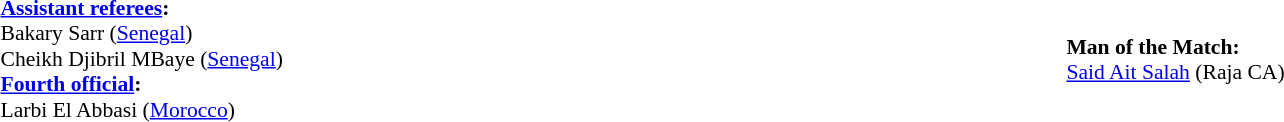<table width=100% style="font-size: 90%">
<tr>
<td><br><strong><a href='#'>Assistant referees</a>:</strong>
<br>Bakary Sarr (<a href='#'>Senegal</a>)
<br>Cheikh Djibril MBaye (<a href='#'>Senegal</a>)
<br><strong><a href='#'>Fourth official</a>:</strong>
<br>Larbi El Abbasi (<a href='#'>Morocco</a>)</td>
<td><br><strong>Man of the Match:</strong>
<br><a href='#'>Said Ait Salah</a> (Raja CA)</td>
</tr>
</table>
